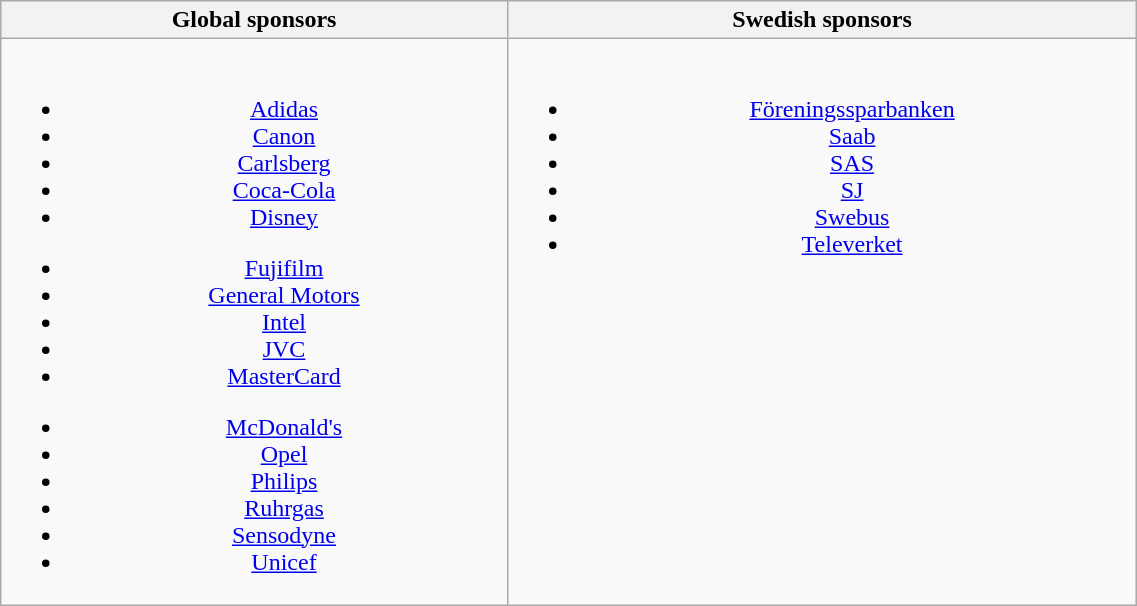<table class="wikitable" style="text-align:center" width=60%>
<tr>
<th>Global sponsors</th>
<th>Swedish sponsors</th>
</tr>
<tr>
<td><br>
<ul><li><a href='#'>Adidas</a></li><li><a href='#'>Canon</a></li><li><a href='#'>Carlsberg</a></li><li><a href='#'>Coca-Cola</a></li><li><a href='#'>Disney</a></li></ul><ul><li><a href='#'>Fujifilm</a></li><li><a href='#'>General Motors</a></li><li><a href='#'>Intel</a></li><li><a href='#'>JVC</a></li><li><a href='#'>MasterCard</a></li></ul><ul><li><a href='#'>McDonald's</a></li><li><a href='#'>Opel</a></li><li><a href='#'>Philips</a></li><li><a href='#'>Ruhrgas</a></li><li><a href='#'>Sensodyne</a></li><li><a href='#'>Unicef</a></li></ul></td>
<td valign=top><br><ul><li><a href='#'>Föreningssparbanken</a></li><li><a href='#'>Saab</a></li><li><a href='#'>SAS</a></li><li><a href='#'>SJ</a></li><li><a href='#'>Swebus</a></li><li><a href='#'>Televerket</a></li></ul></td>
</tr>
</table>
